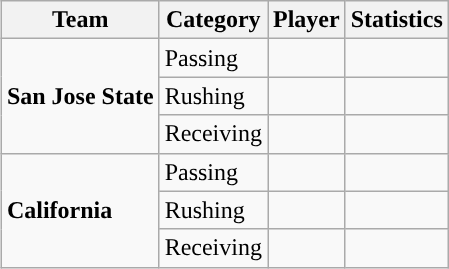<table class="wikitable" style="float: right;">
<tr>
<th>Team</th>
<th>Category</th>
<th>Player</th>
<th>Statistics</th>
</tr>
<tr>
<td rowspan=3><strong>San Jose State</strong></td>
<td>Passing</td>
<td></td>
<td></td>
</tr>
<tr>
<td>Rushing</td>
<td></td>
<td></td>
</tr>
<tr>
<td>Receiving</td>
<td></td>
<td></td>
</tr>
<tr>
<td rowspan=3><strong>California</strong></td>
<td>Passing</td>
<td></td>
<td></td>
</tr>
<tr>
<td>Rushing</td>
<td></td>
<td></td>
</tr>
<tr>
<td>Receiving</td>
<td></td>
<td></td>
</tr>
</table>
